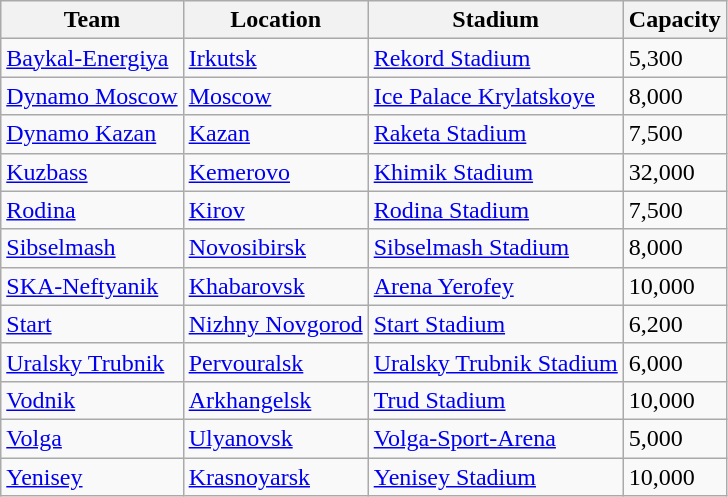<table class="wikitable sortable" style="text-align: left;">
<tr>
<th>Team</th>
<th>Location</th>
<th>Stadium</th>
<th>Capacity</th>
</tr>
<tr>
<td><a href='#'>Baykal-Energiya</a></td>
<td><a href='#'>Irkutsk</a></td>
<td><a href='#'>Rekord Stadium</a></td>
<td>5,300</td>
</tr>
<tr>
<td><a href='#'>Dynamo Moscow</a></td>
<td><a href='#'>Moscow</a></td>
<td><a href='#'>Ice Palace Krylatskoye</a></td>
<td>8,000</td>
</tr>
<tr>
<td><a href='#'>Dynamo Kazan</a></td>
<td><a href='#'>Kazan</a></td>
<td><a href='#'>Raketa Stadium</a></td>
<td>7,500</td>
</tr>
<tr>
<td><a href='#'>Kuzbass</a></td>
<td><a href='#'>Kemerovo</a></td>
<td><a href='#'>Khimik Stadium</a></td>
<td>32,000</td>
</tr>
<tr>
<td><a href='#'>Rodina</a></td>
<td><a href='#'>Kirov</a></td>
<td><a href='#'>Rodina Stadium</a></td>
<td>7,500</td>
</tr>
<tr>
<td><a href='#'>Sibselmash</a></td>
<td><a href='#'>Novosibirsk</a></td>
<td><a href='#'>Sibselmash Stadium</a></td>
<td>8,000</td>
</tr>
<tr>
<td><a href='#'>SKA-Neftyanik</a></td>
<td><a href='#'>Khabarovsk</a></td>
<td><a href='#'>Arena Yerofey</a></td>
<td>10,000</td>
</tr>
<tr>
<td><a href='#'>Start</a></td>
<td><a href='#'>Nizhny Novgorod</a></td>
<td><a href='#'>Start Stadium</a></td>
<td>6,200</td>
</tr>
<tr>
<td><a href='#'>Uralsky Trubnik</a></td>
<td><a href='#'>Pervouralsk</a></td>
<td><a href='#'>Uralsky Trubnik Stadium</a></td>
<td>6,000</td>
</tr>
<tr>
<td><a href='#'>Vodnik</a></td>
<td><a href='#'>Arkhangelsk</a></td>
<td><a href='#'>Trud Stadium</a></td>
<td>10,000</td>
</tr>
<tr>
<td><a href='#'>Volga</a></td>
<td><a href='#'>Ulyanovsk</a></td>
<td><a href='#'>Volga-Sport-Arena</a></td>
<td>5,000</td>
</tr>
<tr>
<td><a href='#'>Yenisey</a></td>
<td><a href='#'>Krasnoyarsk</a></td>
<td><a href='#'>Yenisey Stadium</a></td>
<td>10,000</td>
</tr>
</table>
